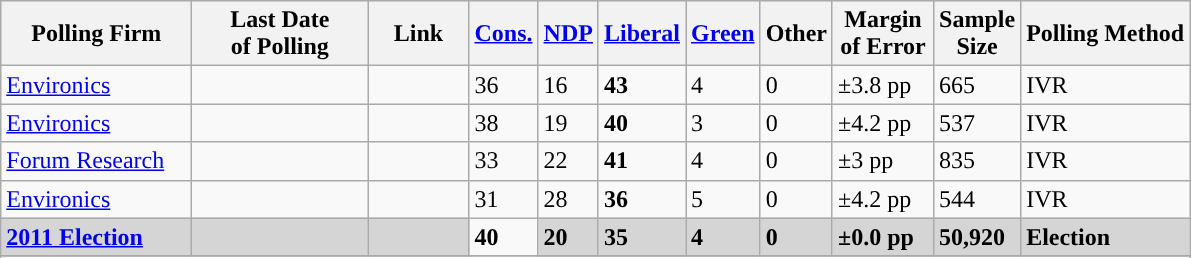<table class="wikitable sortable">
<tr style="background:#e9e9e9;">
<th style="width:120px">Polling Firm</th>
<th style="width:110px">Last Date<br>of Polling</th>
<th style="width:60px" class="unsortable">Link</th>
<th style="background-color:"><strong><a href='#'>Cons.</a></strong></th>
<th style="background-color:"><strong><a href='#'>NDP</a></strong></th>
<th style="background-color:"><strong><a href='#'>Liberal</a></strong></th>
<th style="background-color:"><strong><a href='#'>Green</a></strong></th>
<th style="background-color:"><strong>Other</strong></th>
<th style="width:60px;" class=unsortable>Margin<br>of Error</th>
<th style="width:50px;" class=unsortable>Sample<br>Size</th>
<th class=unsortable>Polling Method</th>
</tr>
<tr>
<td><a href='#'>Environics</a></td>
<td></td>
<td></td>
<td>36</td>
<td>16</td>
<td><strong>43</strong></td>
<td>4</td>
<td>0</td>
<td>±3.8 pp</td>
<td>665</td>
<td>IVR</td>
</tr>
<tr>
<td><a href='#'>Environics</a></td>
<td></td>
<td></td>
<td>38</td>
<td>19</td>
<td><strong>40</strong></td>
<td>3</td>
<td>0</td>
<td>±4.2 pp</td>
<td>537</td>
<td>IVR</td>
</tr>
<tr>
<td><a href='#'>Forum Research</a></td>
<td></td>
<td></td>
<td>33</td>
<td>22</td>
<td><strong>41</strong></td>
<td>4</td>
<td>0</td>
<td>±3 pp</td>
<td>835</td>
<td>IVR</td>
</tr>
<tr>
<td><a href='#'>Environics</a></td>
<td></td>
<td></td>
<td>31</td>
<td>28</td>
<td><strong>36</strong></td>
<td>5</td>
<td>0</td>
<td>±4.2 pp</td>
<td>544</td>
<td>IVR</td>
</tr>
<tr>
<td style="background:#D5D5D5"><strong><a href='#'>2011 Election</a></strong></td>
<td style="background:#D5D5D5"><strong></strong></td>
<td style="background:#D5D5D5"></td>
<td><strong>40</strong></td>
<td style="background:#D5D5D5"><strong>20</strong></td>
<td style="background:#D5D5D5"><strong>35</strong></td>
<td style="background:#D5D5D5"><strong>4</strong></td>
<td style="background:#D5D5D5"><strong>0</strong></td>
<td style="background:#D5D5D5"><strong>±0.0 pp</strong></td>
<td style="background:#D5D5D5"><strong>50,920</strong></td>
<td style="background:#D5D5D5"><strong>Election</strong></td>
</tr>
<tr>
</tr>
<tr>
</tr>
</table>
